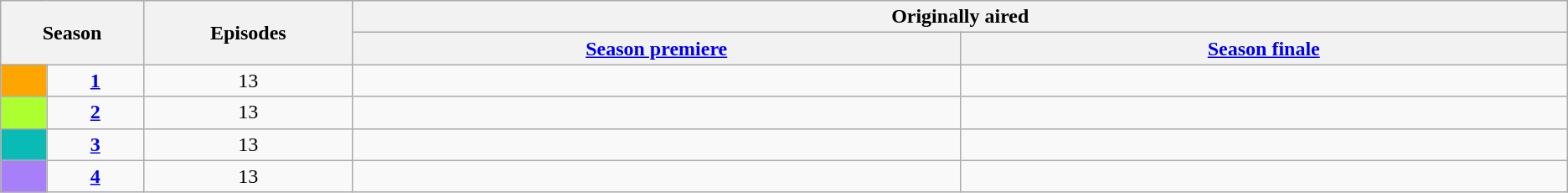<table class="wikitable" style="text-align:center">
<tr>
<th colspan="2" rowspan="2" style="width:3%;">Season</th>
<th rowspan="2" style="width:5%;">Episodes</th>
<th colspan="2">Originally aired</th>
</tr>
<tr>
<th style="width:15%;"><a href='#'>Season premiere</a></th>
<th style="width:15%;"><a href='#'>Season finale</a></th>
</tr>
<tr>
<td style="background:orange; height:10px;"></td>
<td><strong><a href='#'>1</a></strong></td>
<td>13</td>
<td></td>
<td></td>
</tr>
<tr>
<td style="background:#adff2f; height:10px;"></td>
<td><strong><a href='#'>2</a></strong></td>
<td>13</td>
<td></td>
<td></td>
</tr>
<tr>
<td style="background:#0abab5; height:10px;"></td>
<td><strong><a href='#'>3</a></strong></td>
<td>13</td>
<td></td>
<td></td>
</tr>
<tr>
<td style="background:#a77ff8; height:10px;"></td>
<td><strong><a href='#'>4</a></strong></td>
<td>13</td>
<td></td>
<td></td>
</tr>
</table>
